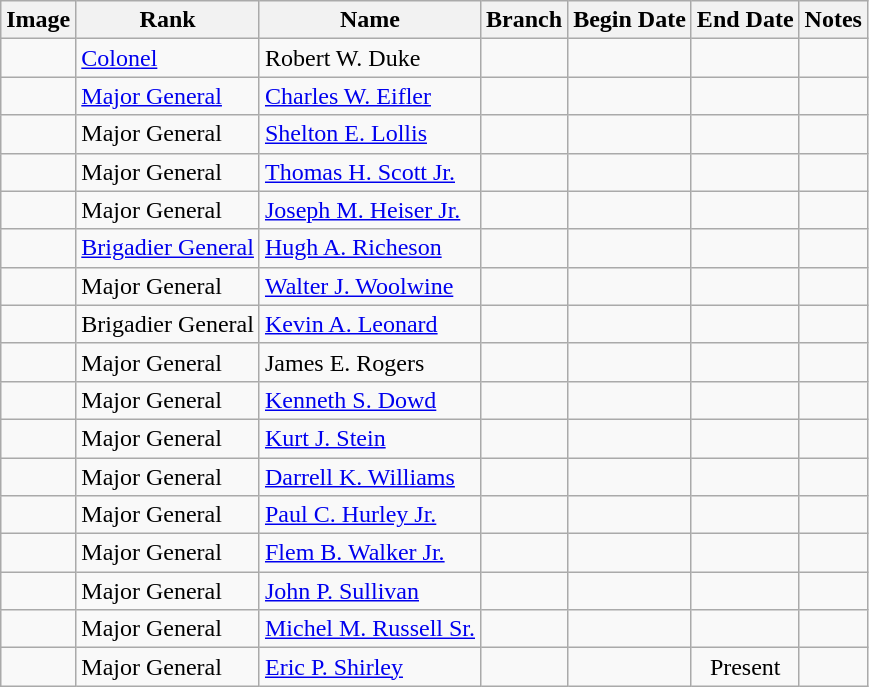<table class="wikitable sortable">
<tr>
<th class=unsortable>Image</th>
<th class=unsortable>Rank</th>
<th>Name</th>
<th>Branch</th>
<th>Begin Date</th>
<th>End Date</th>
<th class=unsortable>Notes</th>
</tr>
<tr>
<td></td>
<td><a href='#'>Colonel</a></td>
<td Sortname>Robert W. Duke</td>
<td align=center></td>
<td align=center></td>
<td align=center></td>
<td></td>
</tr>
<tr>
<td></td>
<td><a href='#'>Major General</a></td>
<td Sortname><a href='#'>Charles W. Eifler</a></td>
<td align="center"></td>
<td align=center></td>
<td align=center></td>
<td></td>
</tr>
<tr>
<td></td>
<td>Major General</td>
<td Sortname><a href='#'>Shelton E. Lollis</a></td>
<td align="center"></td>
<td align=center></td>
<td align=center></td>
<td></td>
</tr>
<tr>
<td></td>
<td>Major General</td>
<td Sortname><a href='#'>Thomas H. Scott Jr.</a></td>
<td align="center"></td>
<td align=center></td>
<td align=center></td>
<td></td>
</tr>
<tr>
<td></td>
<td>Major General</td>
<td Sortname><a href='#'>Joseph M. Heiser Jr.</a></td>
<td align=center></td>
<td align=center></td>
<td align=center></td>
<td></td>
</tr>
<tr>
<td></td>
<td><a href='#'>Brigadier General</a></td>
<td Sortname><a href='#'>Hugh A. Richeson</a></td>
<td align="center"></td>
<td align=center></td>
<td align=center></td>
<td></td>
</tr>
<tr>
<td></td>
<td>Major General</td>
<td Sortname><a href='#'>Walter J. Woolwine</a></td>
<td align="center"></td>
<td align=center></td>
<td align=center></td>
<td></td>
</tr>
<tr>
<td></td>
<td>Brigadier General</td>
<td Sortname><a href='#'>Kevin A. Leonard</a></td>
<td align="center"></td>
<td align=center></td>
<td align=center></td>
<td></td>
</tr>
<tr>
<td></td>
<td>Major General</td>
<td Sortname>James E. Rogers</td>
<td align=center></td>
<td align=center></td>
<td align=center></td>
<td></td>
</tr>
<tr>
<td></td>
<td>Major General</td>
<td Sortname><a href='#'>Kenneth S. Dowd</a></td>
<td align="center"></td>
<td align=center></td>
<td align=center></td>
<td></td>
</tr>
<tr>
<td></td>
<td>Major General</td>
<td Sortname><a href='#'>Kurt J. Stein</a></td>
<td align="center"></td>
<td align=center></td>
<td align=center></td>
<td></td>
</tr>
<tr>
<td></td>
<td>Major General</td>
<td Sortname><a href='#'>Darrell K. Williams</a></td>
<td align=center></td>
<td align=center></td>
<td align=center></td>
<td></td>
</tr>
<tr>
<td></td>
<td>Major General</td>
<td Sortname><a href='#'>Paul C. Hurley Jr.</a></td>
<td align="center"></td>
<td align=center></td>
<td align=center></td>
<td></td>
</tr>
<tr>
<td></td>
<td>Major General</td>
<td Sortname><a href='#'>Flem B. Walker Jr.</a></td>
<td align=center></td>
<td align=center></td>
<td align=center></td>
<td></td>
</tr>
<tr>
<td></td>
<td>Major General</td>
<td Sortname><a href='#'>John P. Sullivan</a></td>
<td align=center></td>
<td align=center></td>
<td align=center></td>
<td></td>
</tr>
<tr>
<td></td>
<td>Major General</td>
<td Sortname><a href='#'>Michel M. Russell Sr.</a></td>
<td align="center"></td>
<td align=center></td>
<td align=center></td>
<td></td>
</tr>
<tr>
<td></td>
<td>Major General</td>
<td Sortname><a href='#'>Eric P. Shirley</a></td>
<td align="center"></td>
<td align=center></td>
<td align=center>Present</td>
<td></td>
</tr>
</table>
